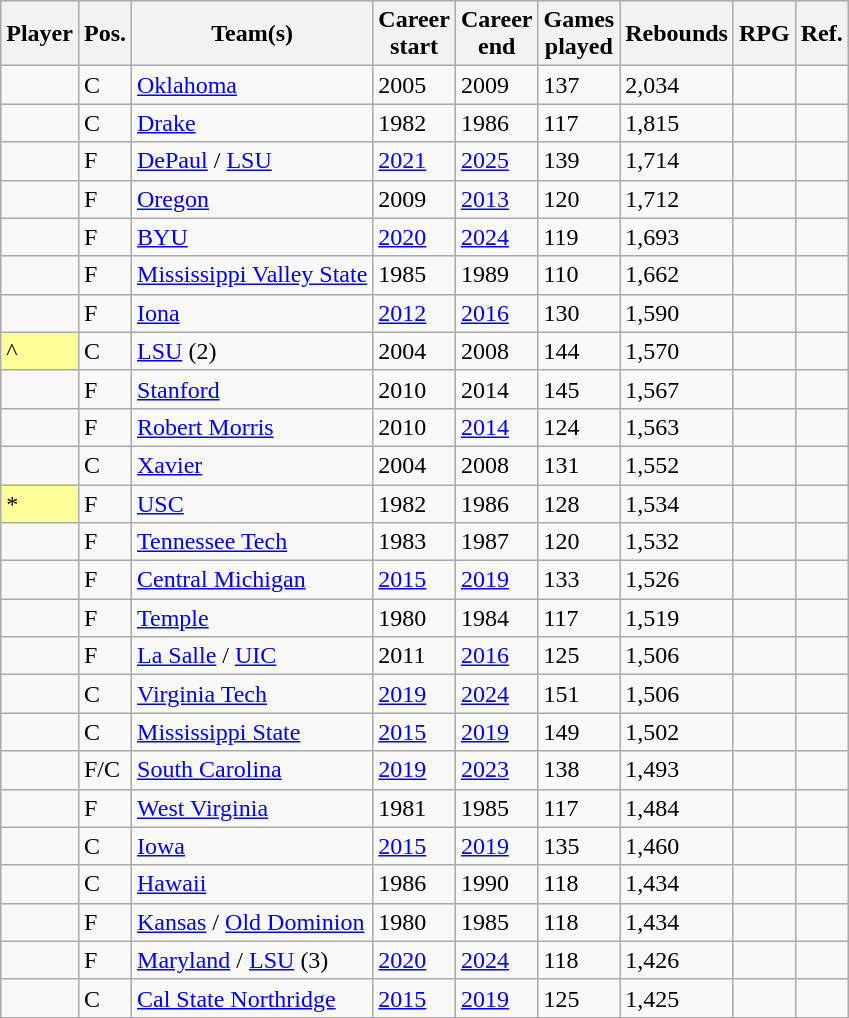<table class="wikitable sortable">
<tr>
<th>Player</th>
<th>Pos.</th>
<th>Team(s)</th>
<th>Career<br>start</th>
<th>Career<br>end</th>
<th>Games<br>played</th>
<th>Rebounds</th>
<th>RPG</th>
<th>Ref.</th>
</tr>
<tr>
<td></td>
<td>C</td>
<td><a href='#'>Oklahoma</a></td>
<td>2005</td>
<td>2009</td>
<td>137</td>
<td>2,034</td>
<td></td>
<td></td>
</tr>
<tr>
<td></td>
<td>C</td>
<td><a href='#'>Drake</a></td>
<td>1982</td>
<td>1986</td>
<td>117</td>
<td>1,815</td>
<td></td>
<td></td>
</tr>
<tr>
<td></td>
<td>F</td>
<td><a href='#'>DePaul</a> / <a href='#'>LSU</a></td>
<td><a href='#'>2021</a></td>
<td><a href='#'>2025</a></td>
<td>139</td>
<td>1,714</td>
<td></td>
<td></td>
</tr>
<tr>
<td></td>
<td>F</td>
<td><a href='#'>Oregon</a></td>
<td>2009</td>
<td><a href='#'>2013</a></td>
<td>120</td>
<td>1,712</td>
<td></td>
<td></td>
</tr>
<tr>
<td></td>
<td>F</td>
<td><a href='#'>BYU</a></td>
<td><a href='#'>2020</a></td>
<td><a href='#'>2024</a></td>
<td>119</td>
<td>1,693</td>
<td></td>
<td></td>
</tr>
<tr>
<td></td>
<td>F</td>
<td><a href='#'>Mississippi Valley State</a></td>
<td>1985</td>
<td>1989</td>
<td>110</td>
<td>1,662</td>
<td></td>
<td></td>
</tr>
<tr>
<td></td>
<td>F</td>
<td><a href='#'>Iona</a></td>
<td><a href='#'>2012</a></td>
<td><a href='#'>2016</a></td>
<td>130</td>
<td>1,590</td>
<td></td>
<td></td>
</tr>
<tr>
<td bgcolor=#ff9>^</td>
<td>C</td>
<td><a href='#'>LSU</a> (2)</td>
<td>2004</td>
<td>2008</td>
<td>144</td>
<td>1,570</td>
<td></td>
<td></td>
</tr>
<tr>
<td></td>
<td>F</td>
<td><a href='#'>Stanford</a></td>
<td>2010</td>
<td>2014</td>
<td>145</td>
<td>1,567</td>
<td></td>
<td></td>
</tr>
<tr>
<td></td>
<td>F</td>
<td><a href='#'>Robert Morris</a></td>
<td>2010</td>
<td><a href='#'>2014</a></td>
<td>124</td>
<td>1,563</td>
<td></td>
<td></td>
</tr>
<tr>
<td></td>
<td>C</td>
<td><a href='#'>Xavier</a></td>
<td>2004</td>
<td>2008</td>
<td>131</td>
<td>1,552</td>
<td></td>
<td></td>
</tr>
<tr>
<td bgcolor=#ff9>*</td>
<td>F</td>
<td><a href='#'>USC</a></td>
<td>1982</td>
<td>1986</td>
<td>128</td>
<td>1,534</td>
<td></td>
<td></td>
</tr>
<tr>
<td></td>
<td>F</td>
<td><a href='#'>Tennessee Tech</a></td>
<td>1983</td>
<td>1987</td>
<td>120</td>
<td>1,532</td>
<td></td>
<td></td>
</tr>
<tr>
<td></td>
<td>F</td>
<td><a href='#'>Central Michigan</a></td>
<td><a href='#'>2015</a></td>
<td><a href='#'>2019</a></td>
<td>133</td>
<td>1,526</td>
<td></td>
<td></td>
</tr>
<tr>
<td></td>
<td>F</td>
<td><a href='#'>Temple</a></td>
<td>1980</td>
<td>1984</td>
<td>117</td>
<td>1,519</td>
<td></td>
<td></td>
</tr>
<tr>
<td></td>
<td>F</td>
<td><a href='#'>La Salle</a> / <a href='#'>UIC</a></td>
<td>2011</td>
<td><a href='#'>2016</a></td>
<td>125</td>
<td>1,506</td>
<td></td>
<td></td>
</tr>
<tr>
<td></td>
<td>C</td>
<td><a href='#'>Virginia Tech</a></td>
<td><a href='#'>2019</a></td>
<td><a href='#'>2024</a></td>
<td>151</td>
<td>1,506</td>
<td></td>
<td></td>
</tr>
<tr>
<td></td>
<td>C</td>
<td><a href='#'>Mississippi State</a></td>
<td><a href='#'>2015</a></td>
<td><a href='#'>2019</a></td>
<td>149</td>
<td>1,502</td>
<td></td>
<td></td>
</tr>
<tr>
<td></td>
<td>F/C</td>
<td><a href='#'>South Carolina</a></td>
<td><a href='#'>2019</a></td>
<td><a href='#'>2023</a></td>
<td>138</td>
<td>1,493</td>
<td></td>
<td></td>
</tr>
<tr>
<td></td>
<td>F</td>
<td><a href='#'>West Virginia</a></td>
<td>1981</td>
<td>1985</td>
<td>117</td>
<td>1,484</td>
<td></td>
<td></td>
</tr>
<tr>
<td></td>
<td>C</td>
<td><a href='#'>Iowa</a></td>
<td><a href='#'>2015</a></td>
<td><a href='#'>2019</a></td>
<td>135</td>
<td>1,460</td>
<td></td>
<td></td>
</tr>
<tr>
<td></td>
<td>C</td>
<td><a href='#'>Hawaii</a></td>
<td>1986</td>
<td>1990</td>
<td>118</td>
<td>1,434</td>
<td></td>
<td></td>
</tr>
<tr>
<td></td>
<td>F</td>
<td><a href='#'>Kansas</a> / <a href='#'>Old Dominion</a></td>
<td>1980</td>
<td>1985</td>
<td>118</td>
<td>1,434</td>
<td></td>
<td></td>
</tr>
<tr>
<td></td>
<td>F</td>
<td><a href='#'>Maryland</a> / <a href='#'>LSU</a> (3)</td>
<td><a href='#'>2020</a></td>
<td><a href='#'>2024</a></td>
<td>118</td>
<td>1,426</td>
<td></td>
<td></td>
</tr>
<tr>
<td></td>
<td>C</td>
<td><a href='#'>Cal State Northridge</a></td>
<td><a href='#'>2015</a></td>
<td><a href='#'>2019</a></td>
<td>125</td>
<td>1,425</td>
<td></td>
<td></td>
</tr>
</table>
